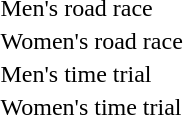<table>
<tr>
<td style="white-space: nowrap;">Men's road race</td>
<td></td>
<td></td>
<td></td>
</tr>
<tr>
<td style="white-space: nowrap;">Women's road race</td>
<td></td>
<td></td>
<td></td>
</tr>
<tr>
<td style="white-space: nowrap;">Men's time trial</td>
<td></td>
<td></td>
<td></td>
</tr>
<tr>
<td style="white-space: nowrap;">Women's time trial</td>
<td></td>
<td></td>
<td></td>
</tr>
</table>
